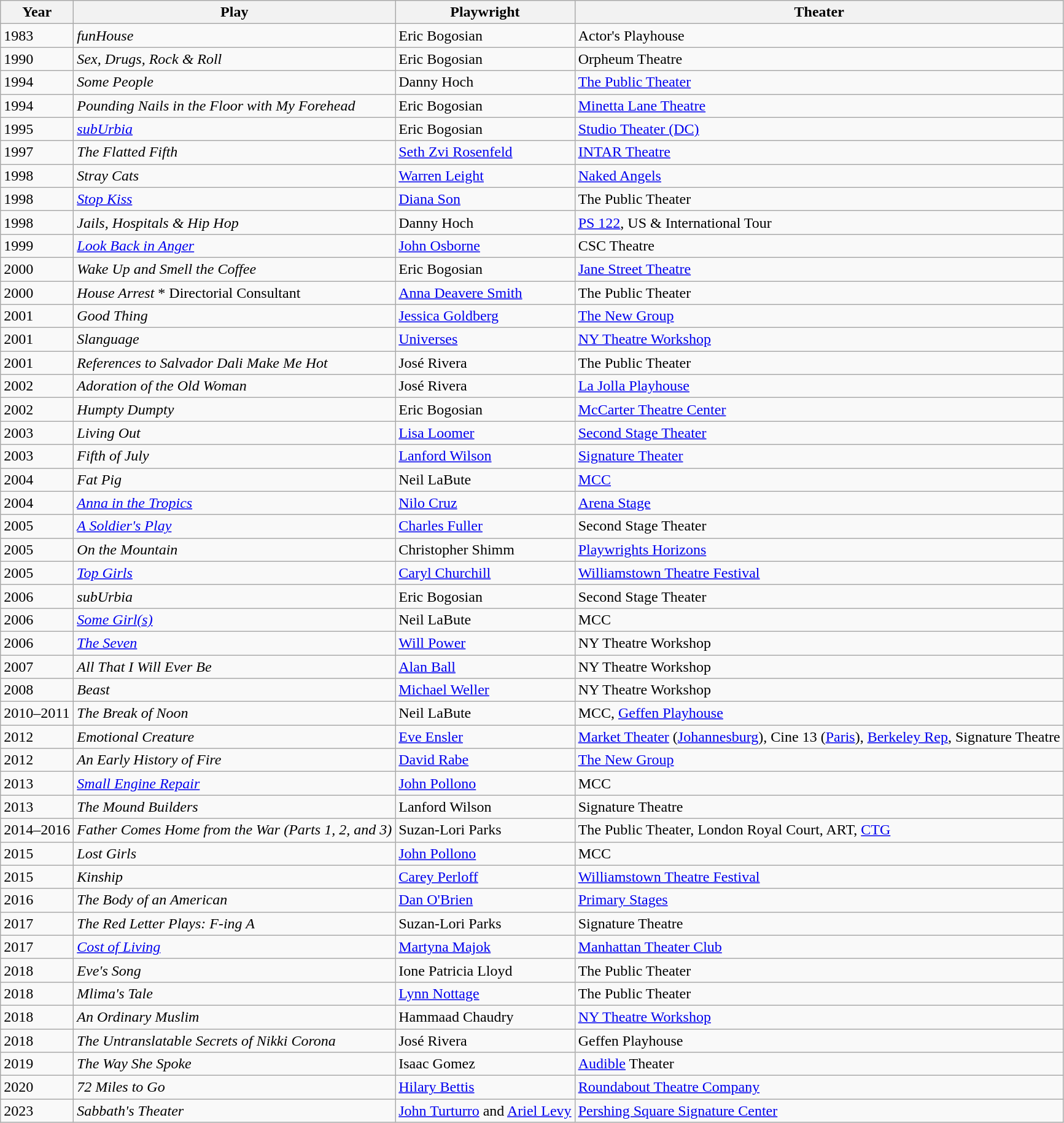<table class="wikitable sortable">
<tr>
<th>Year</th>
<th>Play</th>
<th>Playwright</th>
<th>Theater</th>
</tr>
<tr>
<td>1983</td>
<td><em>funHouse</em></td>
<td>Eric Bogosian</td>
<td>Actor's Playhouse</td>
</tr>
<tr>
<td>1990</td>
<td><em>Sex, Drugs, Rock & Roll</em></td>
<td>Eric Bogosian</td>
<td>Orpheum Theatre</td>
</tr>
<tr>
<td>1994</td>
<td><em>Some People</em></td>
<td>Danny Hoch</td>
<td><a href='#'>The Public Theater</a></td>
</tr>
<tr>
<td>1994</td>
<td><em>Pounding Nails in the Floor with My Forehead</em></td>
<td>Eric Bogosian</td>
<td><a href='#'>Minetta Lane Theatre</a></td>
</tr>
<tr>
<td>1995</td>
<td><em><a href='#'>subUrbia</a></em></td>
<td>Eric Bogosian</td>
<td><a href='#'>Studio Theater (DC)</a></td>
</tr>
<tr>
<td>1997</td>
<td><em>The Flatted Fifth</em></td>
<td><a href='#'>Seth Zvi Rosenfeld</a></td>
<td><a href='#'>INTAR Theatre</a></td>
</tr>
<tr>
<td>1998</td>
<td><em>Stray Cats</em></td>
<td><a href='#'>Warren Leight</a></td>
<td><a href='#'>Naked Angels</a></td>
</tr>
<tr>
<td>1998</td>
<td><em><a href='#'>Stop Kiss</a></em></td>
<td><a href='#'>Diana Son</a></td>
<td>The Public Theater</td>
</tr>
<tr>
<td>1998</td>
<td><em>Jails, Hospitals & Hip Hop</em></td>
<td>Danny Hoch</td>
<td><a href='#'>PS 122</a>, US & International Tour</td>
</tr>
<tr>
<td>1999</td>
<td><em><a href='#'>Look Back in Anger</a></em></td>
<td><a href='#'>John Osborne</a></td>
<td>CSC Theatre</td>
</tr>
<tr>
<td>2000</td>
<td><em>Wake Up and Smell the Coffee</em></td>
<td>Eric Bogosian</td>
<td><a href='#'>Jane Street Theatre</a></td>
</tr>
<tr>
<td>2000</td>
<td><em>House Arrest</em>   * Directorial Consultant</td>
<td><a href='#'>Anna Deavere Smith</a></td>
<td>The Public Theater</td>
</tr>
<tr>
<td>2001</td>
<td><em>Good Thing</em></td>
<td><a href='#'>Jessica Goldberg</a></td>
<td><a href='#'>The New Group</a></td>
</tr>
<tr>
<td>2001</td>
<td><em>Slanguage</em></td>
<td><a href='#'>Universes</a></td>
<td><a href='#'>NY Theatre Workshop</a></td>
</tr>
<tr>
<td>2001</td>
<td><em>References to Salvador Dali Make Me Hot</em></td>
<td>José Rivera</td>
<td>The Public Theater</td>
</tr>
<tr>
<td>2002</td>
<td><em>Adoration of the Old Woman</em></td>
<td>José Rivera</td>
<td><a href='#'>La Jolla Playhouse</a></td>
</tr>
<tr>
<td>2002</td>
<td><em>Humpty Dumpty</em></td>
<td>Eric Bogosian</td>
<td><a href='#'>McCarter Theatre Center</a></td>
</tr>
<tr>
<td>2003</td>
<td><em>Living Out</em></td>
<td><a href='#'>Lisa Loomer</a></td>
<td><a href='#'>Second Stage Theater</a></td>
</tr>
<tr>
<td>2003</td>
<td><em>Fifth of July</em></td>
<td><a href='#'>Lanford Wilson</a></td>
<td><a href='#'>Signature Theater</a></td>
</tr>
<tr>
<td>2004</td>
<td><em>Fat Pig</em></td>
<td>Neil LaBute</td>
<td><a href='#'>MCC</a></td>
</tr>
<tr>
<td>2004</td>
<td><em><a href='#'>Anna in the Tropics</a></em></td>
<td><a href='#'>Nilo Cruz</a></td>
<td><a href='#'>Arena Stage</a></td>
</tr>
<tr>
<td>2005</td>
<td><em><a href='#'>A Soldier's Play</a></em></td>
<td><a href='#'>Charles Fuller</a></td>
<td>Second Stage Theater</td>
</tr>
<tr>
<td>2005</td>
<td><em>On the Mountain</em></td>
<td>Christopher Shimm</td>
<td><a href='#'>Playwrights Horizons</a></td>
</tr>
<tr>
<td>2005</td>
<td><em><a href='#'>Top Girls</a></em></td>
<td><a href='#'>Caryl Churchill</a></td>
<td><a href='#'>Williamstown Theatre Festival</a></td>
</tr>
<tr>
<td>2006</td>
<td><em>subUrbia</em></td>
<td>Eric Bogosian</td>
<td>Second Stage Theater</td>
</tr>
<tr>
<td>2006</td>
<td><em><a href='#'>Some Girl(s)</a></em></td>
<td>Neil LaBute</td>
<td>MCC</td>
</tr>
<tr>
<td>2006</td>
<td><em><a href='#'>The Seven</a></em></td>
<td><a href='#'>Will Power</a></td>
<td>NY Theatre Workshop</td>
</tr>
<tr>
<td>2007</td>
<td><em>All That I Will Ever Be</em></td>
<td><a href='#'>Alan Ball</a></td>
<td>NY Theatre Workshop</td>
</tr>
<tr>
<td>2008</td>
<td><em>Beast</em></td>
<td><a href='#'>Michael Weller</a></td>
<td>NY Theatre Workshop</td>
</tr>
<tr>
<td>2010–2011</td>
<td><em>The Break of Noon</em></td>
<td>Neil LaBute</td>
<td>MCC, <a href='#'>Geffen Playhouse</a></td>
</tr>
<tr>
<td>2012</td>
<td><em>Emotional Creature</em></td>
<td><a href='#'>Eve Ensler</a></td>
<td><a href='#'>Market Theater</a> (<a href='#'>Johannesburg</a>), Cine 13 (<a href='#'>Paris</a>), <a href='#'>Berkeley Rep</a>, Signature Theatre</td>
</tr>
<tr>
<td>2012</td>
<td><em>An Early History of Fire</em></td>
<td><a href='#'>David Rabe</a></td>
<td><a href='#'>The New Group</a></td>
</tr>
<tr>
<td>2013</td>
<td><em><a href='#'>Small Engine Repair</a></em></td>
<td><a href='#'>John Pollono</a></td>
<td>MCC</td>
</tr>
<tr>
<td>2013</td>
<td><em>The Mound Builders</em></td>
<td>Lanford Wilson</td>
<td>Signature Theatre</td>
</tr>
<tr>
<td>2014–2016</td>
<td><em>Father Comes Home from the War (Parts 1, 2, and 3)</em></td>
<td>Suzan-Lori Parks</td>
<td>The Public Theater, London Royal Court, ART, <a href='#'>CTG</a></td>
</tr>
<tr>
<td>2015</td>
<td><em>Lost Girls</em></td>
<td><a href='#'>John Pollono</a></td>
<td>MCC</td>
</tr>
<tr>
<td>2015</td>
<td><em>Kinship</em></td>
<td><a href='#'>Carey Perloff</a></td>
<td><a href='#'>Williamstown Theatre Festival</a></td>
</tr>
<tr>
<td>2016</td>
<td><em>The Body of an American</em></td>
<td><a href='#'>Dan O'Brien</a></td>
<td><a href='#'>Primary Stages</a></td>
</tr>
<tr>
<td>2017</td>
<td><em>The Red Letter Plays: F-ing A</em></td>
<td>Suzan-Lori Parks</td>
<td>Signature Theatre</td>
</tr>
<tr>
<td>2017</td>
<td><em><a href='#'>Cost of Living</a></em></td>
<td><a href='#'>Martyna Majok</a></td>
<td><a href='#'>Manhattan Theater Club</a></td>
</tr>
<tr>
<td>2018</td>
<td><em>Eve's Song</em></td>
<td>Ione Patricia Lloyd</td>
<td>The Public Theater</td>
</tr>
<tr>
<td>2018</td>
<td><em>Mlima's Tale</em></td>
<td><a href='#'>Lynn Nottage</a></td>
<td>The Public Theater</td>
</tr>
<tr>
<td>2018</td>
<td><em>An Ordinary Muslim</em></td>
<td>Hammaad Chaudry</td>
<td><a href='#'>NY Theatre Workshop</a></td>
</tr>
<tr>
<td>2018</td>
<td><em>The Untranslatable Secrets of Nikki Corona</em></td>
<td>José Rivera</td>
<td>Geffen Playhouse</td>
</tr>
<tr>
<td>2019</td>
<td><em>The Way She Spoke</em></td>
<td>Isaac Gomez</td>
<td><a href='#'>Audible</a> Theater</td>
</tr>
<tr>
<td>2020</td>
<td><em>72 Miles to Go</em></td>
<td><a href='#'>Hilary Bettis</a></td>
<td><a href='#'>Roundabout Theatre Company</a></td>
</tr>
<tr>
<td>2023</td>
<td><em>Sabbath's Theater</em></td>
<td><a href='#'>John Turturro</a> and <a href='#'>Ariel Levy</a></td>
<td><a href='#'>Pershing Square Signature Center</a></td>
</tr>
</table>
